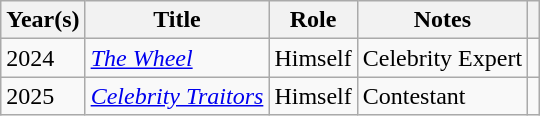<table class="wikitable sortable">
<tr>
<th>Year(s)</th>
<th scope="col">Title</th>
<th scope="col">Role</th>
<th scope="col">Notes</th>
<th scope="col" class="unsortable"></th>
</tr>
<tr>
<td>2024</td>
<td><em><a href='#'>The Wheel</a></em></td>
<td>Himself</td>
<td>Celebrity Expert</td>
<td style="text-align:center"></td>
</tr>
<tr>
<td>2025</td>
<td><em><a href='#'>Celebrity Traitors</a></em></td>
<td>Himself</td>
<td>Contestant</td>
<td style="text-align: center;"></td>
</tr>
</table>
